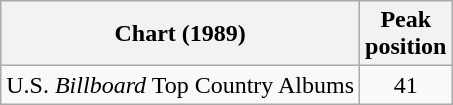<table class="wikitable">
<tr>
<th>Chart (1989)</th>
<th>Peak<br>position</th>
</tr>
<tr>
<td>U.S. <em>Billboard</em> Top Country Albums</td>
<td align="center">41</td>
</tr>
</table>
